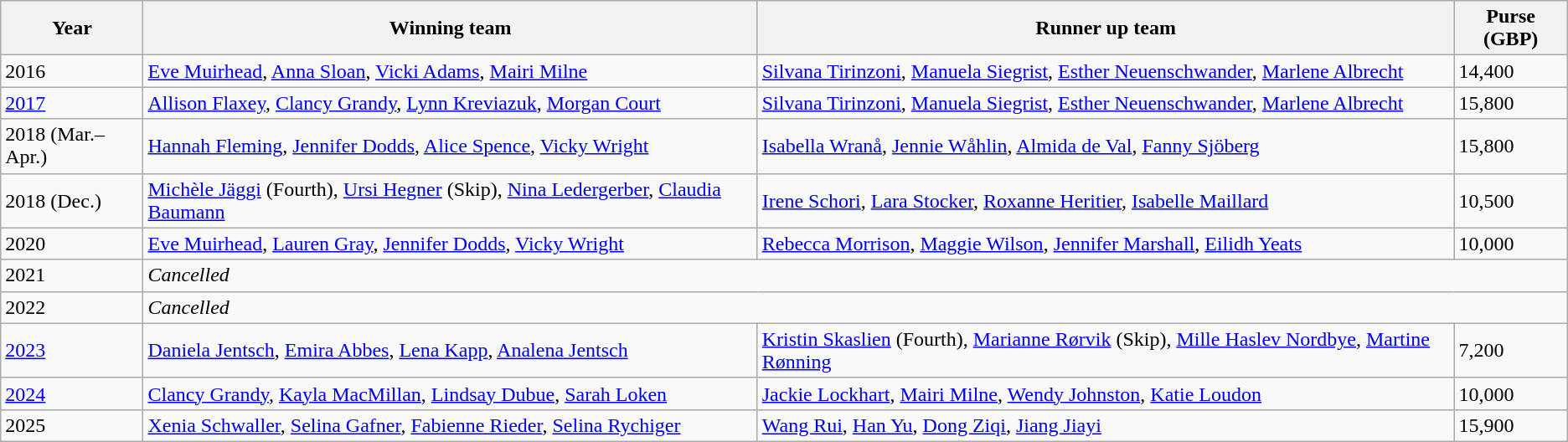<table class="wikitable">
<tr>
<th scope="col">Year</th>
<th scope="col">Winning team</th>
<th scope="col">Runner up team</th>
<th scope="col">Purse (GBP)</th>
</tr>
<tr>
<td>2016</td>
<td> <a href='#'>Eve Muirhead</a>, <a href='#'>Anna Sloan</a>, <a href='#'>Vicki Adams</a>, <a href='#'>Mairi Milne</a></td>
<td> <a href='#'>Silvana Tirinzoni</a>, <a href='#'>Manuela Siegrist</a>, <a href='#'>Esther Neuenschwander</a>, <a href='#'>Marlene Albrecht</a></td>
<td>14,400</td>
</tr>
<tr>
<td><a href='#'>2017</a></td>
<td> <a href='#'>Allison Flaxey</a>, <a href='#'>Clancy Grandy</a>, <a href='#'>Lynn Kreviazuk</a>, <a href='#'>Morgan Court</a></td>
<td> <a href='#'>Silvana Tirinzoni</a>, <a href='#'>Manuela Siegrist</a>, <a href='#'>Esther Neuenschwander</a>, <a href='#'>Marlene Albrecht</a></td>
<td>15,800</td>
</tr>
<tr>
<td>2018 (Mar.–Apr.)</td>
<td> <a href='#'>Hannah Fleming</a>, <a href='#'>Jennifer Dodds</a>, <a href='#'>Alice Spence</a>, <a href='#'>Vicky Wright</a></td>
<td> <a href='#'>Isabella Wranå</a>, <a href='#'>Jennie Wåhlin</a>, <a href='#'>Almida de Val</a>, <a href='#'>Fanny Sjöberg</a></td>
<td>15,800</td>
</tr>
<tr>
<td>2018 (Dec.)</td>
<td> <a href='#'>Michèle Jäggi</a> (Fourth), <a href='#'>Ursi Hegner</a> (Skip), <a href='#'>Nina Ledergerber</a>, <a href='#'>Claudia Baumann</a></td>
<td> <a href='#'>Irene Schori</a>, <a href='#'>Lara Stocker</a>, <a href='#'>Roxanne Heritier</a>, <a href='#'>Isabelle Maillard</a></td>
<td>10,500</td>
</tr>
<tr>
<td>2020</td>
<td> <a href='#'>Eve Muirhead</a>, <a href='#'>Lauren Gray</a>, <a href='#'>Jennifer Dodds</a>, <a href='#'>Vicky Wright</a></td>
<td> <a href='#'>Rebecca Morrison</a>, <a href='#'>Maggie Wilson</a>, <a href='#'>Jennifer Marshall</a>, <a href='#'>Eilidh Yeats</a></td>
<td>10,000</td>
</tr>
<tr>
<td>2021</td>
<td colspan="3"><em>Cancelled</em></td>
</tr>
<tr>
<td>2022</td>
<td colspan="3"><em>Cancelled</em></td>
</tr>
<tr>
<td><a href='#'>2023</a></td>
<td> <a href='#'>Daniela Jentsch</a>, <a href='#'>Emira Abbes</a>, <a href='#'>Lena Kapp</a>, <a href='#'>Analena Jentsch</a></td>
<td> <a href='#'>Kristin Skaslien</a> (Fourth), <a href='#'>Marianne Rørvik</a> (Skip), <a href='#'>Mille Haslev Nordbye</a>, <a href='#'>Martine Rønning</a></td>
<td>7,200</td>
</tr>
<tr>
<td><a href='#'>2024</a></td>
<td> <a href='#'>Clancy Grandy</a>, <a href='#'>Kayla MacMillan</a>, <a href='#'>Lindsay Dubue</a>, <a href='#'>Sarah Loken</a></td>
<td> <a href='#'>Jackie Lockhart</a>, <a href='#'>Mairi Milne</a>, <a href='#'>Wendy Johnston</a>, <a href='#'>Katie Loudon</a></td>
<td>10,000</td>
</tr>
<tr>
<td>2025</td>
<td> <a href='#'>Xenia Schwaller</a>, <a href='#'>Selina Gafner</a>, <a href='#'>Fabienne Rieder</a>, <a href='#'>Selina Rychiger</a></td>
<td> <a href='#'>Wang Rui</a>, <a href='#'>Han Yu</a>, <a href='#'>Dong Ziqi</a>, <a href='#'>Jiang Jiayi</a></td>
<td>15,900</td>
</tr>
</table>
